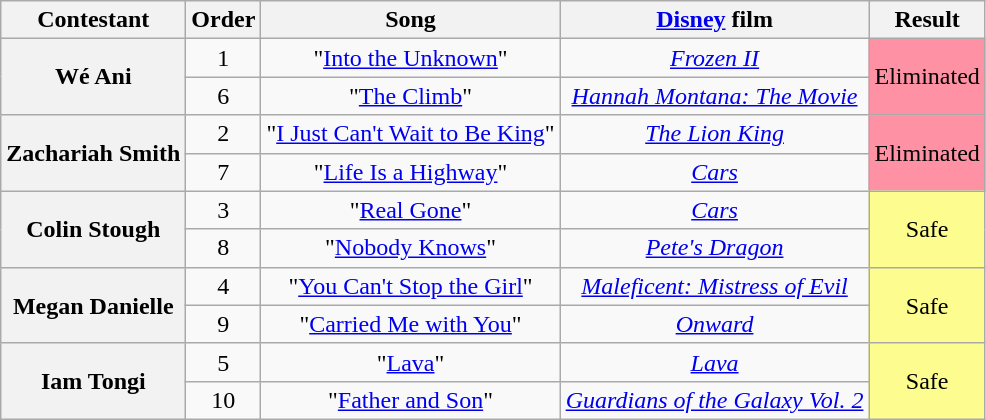<table class="wikitable unsortable" style="text-align:center;">
<tr>
<th scope="col">Contestant</th>
<th scope="col">Order</th>
<th scope="col">Song</th>
<th scope="col"><a href='#'>Disney</a> film</th>
<th scope="col">Result</th>
</tr>
<tr>
<th scope="row" rowspan="2">Wé Ani</th>
<td>1</td>
<td>"<a href='#'>Into the Unknown</a>"</td>
<td><em><a href='#'>Frozen II</a></em></td>
<td rowspan="2" bgcolor="FF91A4">Eliminated</td>
</tr>
<tr>
<td>6</td>
<td>"<a href='#'>The Climb</a>"</td>
<td><em><a href='#'>Hannah Montana: The Movie</a></em></td>
</tr>
<tr>
<th scope="row" rowspan="2">Zachariah Smith</th>
<td>2</td>
<td>"<a href='#'>I Just Can't Wait to Be King</a>"</td>
<td><em><a href='#'>The Lion King</a></em></td>
<td rowspan="2" bgcolor="FF91A4">Eliminated</td>
</tr>
<tr>
<td>7</td>
<td>"<a href='#'>Life Is a Highway</a>"</td>
<td><em><a href='#'>Cars</a></em></td>
</tr>
<tr>
<th scope="row" rowspan="2">Colin Stough</th>
<td>3</td>
<td>"<a href='#'>Real Gone</a>"</td>
<td><em><a href='#'>Cars</a></em></td>
<td rowspan="2" style="background:#FDFC8F;">Safe</td>
</tr>
<tr>
<td>8</td>
<td>"<a href='#'>Nobody Knows</a>"</td>
<td><em><a href='#'>Pete's Dragon</a></em></td>
</tr>
<tr>
<th scope="row" rowspan="2">Megan Danielle</th>
<td>4</td>
<td>"<a href='#'>You Can't Stop the Girl</a>"</td>
<td><em><a href='#'>Maleficent: Mistress of Evil</a></em></td>
<td rowspan="2" style="background:#FDFC8F;">Safe</td>
</tr>
<tr>
<td>9</td>
<td>"<a href='#'>Carried Me with You</a>"</td>
<td><em><a href='#'>Onward</a></em></td>
</tr>
<tr>
<th scope="row" rowspan="2">Iam Tongi</th>
<td>5</td>
<td>"<a href='#'>Lava</a>"</td>
<td><em><a href='#'>Lava</a></em></td>
<td rowspan="2" style="background:#FDFC8F;">Safe</td>
</tr>
<tr>
<td>10</td>
<td>"<a href='#'>Father and Son</a>"</td>
<td><em><a href='#'>Guardians of the Galaxy Vol. 2</a></em></td>
</tr>
</table>
